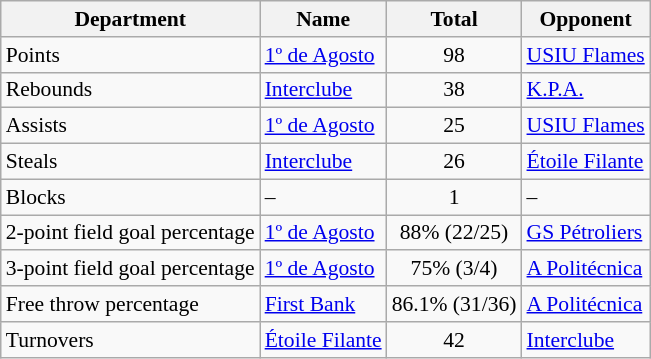<table class=wikitable style="font-size:90%;">
<tr>
<th>Department</th>
<th>Name</th>
<th>Total</th>
<th>Opponent</th>
</tr>
<tr>
<td>Points</td>
<td> <a href='#'>1º de Agosto</a></td>
<td align=center>98</td>
<td> <a href='#'>USIU Flames</a></td>
</tr>
<tr>
<td>Rebounds</td>
<td> <a href='#'>Interclube</a></td>
<td align=center>38</td>
<td> <a href='#'>K.P.A.</a></td>
</tr>
<tr>
<td>Assists</td>
<td> <a href='#'>1º de Agosto</a></td>
<td align=center>25</td>
<td> <a href='#'>USIU Flames</a></td>
</tr>
<tr>
<td>Steals</td>
<td> <a href='#'>Interclube</a></td>
<td align=center>26</td>
<td> <a href='#'>Étoile Filante</a></td>
</tr>
<tr>
<td>Blocks</td>
<td>–</td>
<td align=center>1</td>
<td>–</td>
</tr>
<tr>
<td>2-point field goal percentage</td>
<td> <a href='#'>1º de Agosto</a></td>
<td align=center>88% (22/25)</td>
<td> <a href='#'>GS Pétroliers</a></td>
</tr>
<tr>
<td>3-point field goal percentage</td>
<td> <a href='#'>1º de Agosto</a></td>
<td align=center>75% (3/4)</td>
<td> <a href='#'>A Politécnica</a></td>
</tr>
<tr>
<td>Free throw percentage</td>
<td> <a href='#'>First Bank</a></td>
<td align=center>86.1% (31/36)</td>
<td> <a href='#'>A Politécnica</a></td>
</tr>
<tr>
<td>Turnovers</td>
<td> <a href='#'>Étoile Filante</a></td>
<td align=center>42</td>
<td> <a href='#'>Interclube</a></td>
</tr>
</table>
